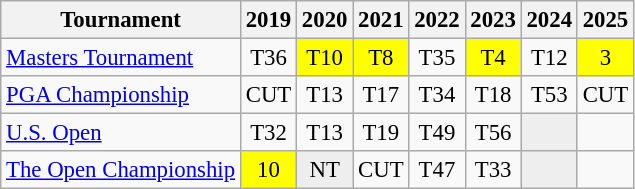<table class="wikitable" style="font-size:95%;text-align:center;">
<tr>
<th>Tournament</th>
<th>2019</th>
<th>2020</th>
<th>2021</th>
<th>2022</th>
<th>2023</th>
<th>2024</th>
<th>2025</th>
</tr>
<tr>
<td align=left><a href='#'>Masters Tournament</a></td>
<td>T36</td>
<td style="background:yellow;">T10</td>
<td style="background:yellow;">T8</td>
<td>T35</td>
<td style="background:yellow;">T4</td>
<td>T12</td>
<td style="background:yellow;">3</td>
</tr>
<tr>
<td align=left><a href='#'>PGA Championship</a></td>
<td>CUT</td>
<td>T13</td>
<td>T17</td>
<td>T34</td>
<td>T18</td>
<td>T53</td>
<td>CUT</td>
</tr>
<tr>
<td align=left><a href='#'>U.S. Open</a></td>
<td>T32</td>
<td>T13</td>
<td>T19</td>
<td>T49</td>
<td>T56</td>
<td style="background:#eeeeee;"></td>
<td></td>
</tr>
<tr>
<td align=left><a href='#'>The Open Championship</a></td>
<td style="background:yellow;">10</td>
<td style="background:#eeeeee;">NT</td>
<td>CUT</td>
<td>T47</td>
<td>T33</td>
<td style="background:#eeeeee;"></td>
<td></td>
</tr>
</table>
